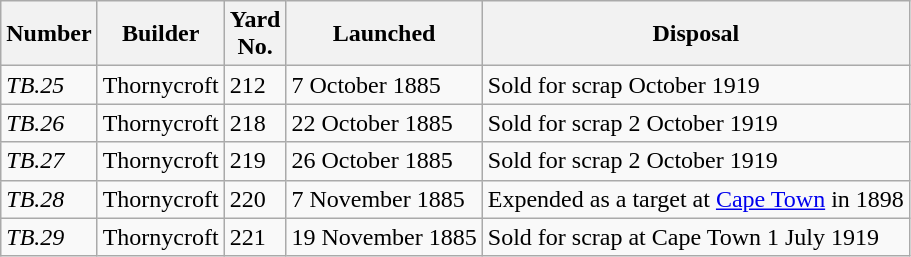<table class="wikitable">
<tr>
<th>Number</th>
<th>Builder</th>
<th>Yard <br>No.</th>
<th>Launched</th>
<th>Disposal</th>
</tr>
<tr>
<td><em>TB.25</em></td>
<td>Thornycroft</td>
<td>212</td>
<td>7 October 1885</td>
<td>Sold for scrap October 1919</td>
</tr>
<tr>
<td><em>TB.26</em></td>
<td>Thornycroft</td>
<td>218</td>
<td>22 October 1885</td>
<td>Sold for scrap 2 October 1919</td>
</tr>
<tr>
<td><em>TB.27</em></td>
<td>Thornycroft</td>
<td>219</td>
<td>26 October 1885</td>
<td>Sold for scrap 2 October 1919</td>
</tr>
<tr>
<td><em>TB.28</em></td>
<td>Thornycroft</td>
<td>220</td>
<td>7 November 1885</td>
<td>Expended as a target at <a href='#'>Cape Town</a> in 1898</td>
</tr>
<tr>
<td><em>TB.29</em></td>
<td>Thornycroft</td>
<td>221</td>
<td>19 November 1885</td>
<td>Sold for scrap at Cape Town 1 July 1919</td>
</tr>
</table>
